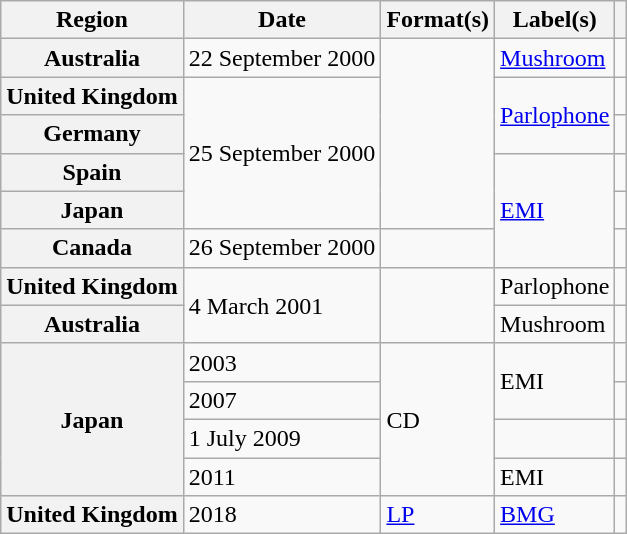<table class="wikitable plainrowheaders">
<tr>
<th scope="col">Region</th>
<th scope="col">Date</th>
<th scope="col">Format(s)</th>
<th scope="col">Label(s)</th>
<th scope="col"></th>
</tr>
<tr>
<th scope="row">Australia</th>
<td>22 September 2000</td>
<td rowspan="5"></td>
<td><a href='#'>Mushroom</a></td>
<td align="center"></td>
</tr>
<tr>
<th scope="row">United Kingdom</th>
<td rowspan="4">25 September 2000</td>
<td rowspan="2"><a href='#'>Parlophone</a></td>
<td align="center"></td>
</tr>
<tr>
<th scope="row">Germany</th>
<td align="center"></td>
</tr>
<tr>
<th scope="row">Spain</th>
<td rowspan="3"><a href='#'>EMI</a></td>
<td align="center"></td>
</tr>
<tr>
<th scope="row">Japan</th>
<td align="center"></td>
</tr>
<tr>
<th scope="row">Canada</th>
<td rowspan="1">26 September 2000</td>
<td rowspan="1"></td>
<td align="center"></td>
</tr>
<tr>
<th scope="row">United Kingdom</th>
<td rowspan="2">4 March 2001</td>
<td rowspan="2"></td>
<td>Parlophone</td>
<td align="center"></td>
</tr>
<tr>
<th scope="row">Australia</th>
<td>Mushroom</td>
<td align="center"></td>
</tr>
<tr>
<th scope="row" rowspan="4">Japan</th>
<td>2003</td>
<td rowspan="4">CD</td>
<td rowspan="2">EMI</td>
<td align="center"></td>
</tr>
<tr>
<td>2007</td>
<td align="center"></td>
</tr>
<tr>
<td>1 July 2009</td>
<td></td>
<td align="center"></td>
</tr>
<tr>
<td>2011</td>
<td>EMI</td>
<td align="center"></td>
</tr>
<tr>
<th scope="row">United Kingdom</th>
<td>2018</td>
<td><a href='#'>LP</a></td>
<td><a href='#'>BMG</a></td>
<td align="center"></td>
</tr>
</table>
